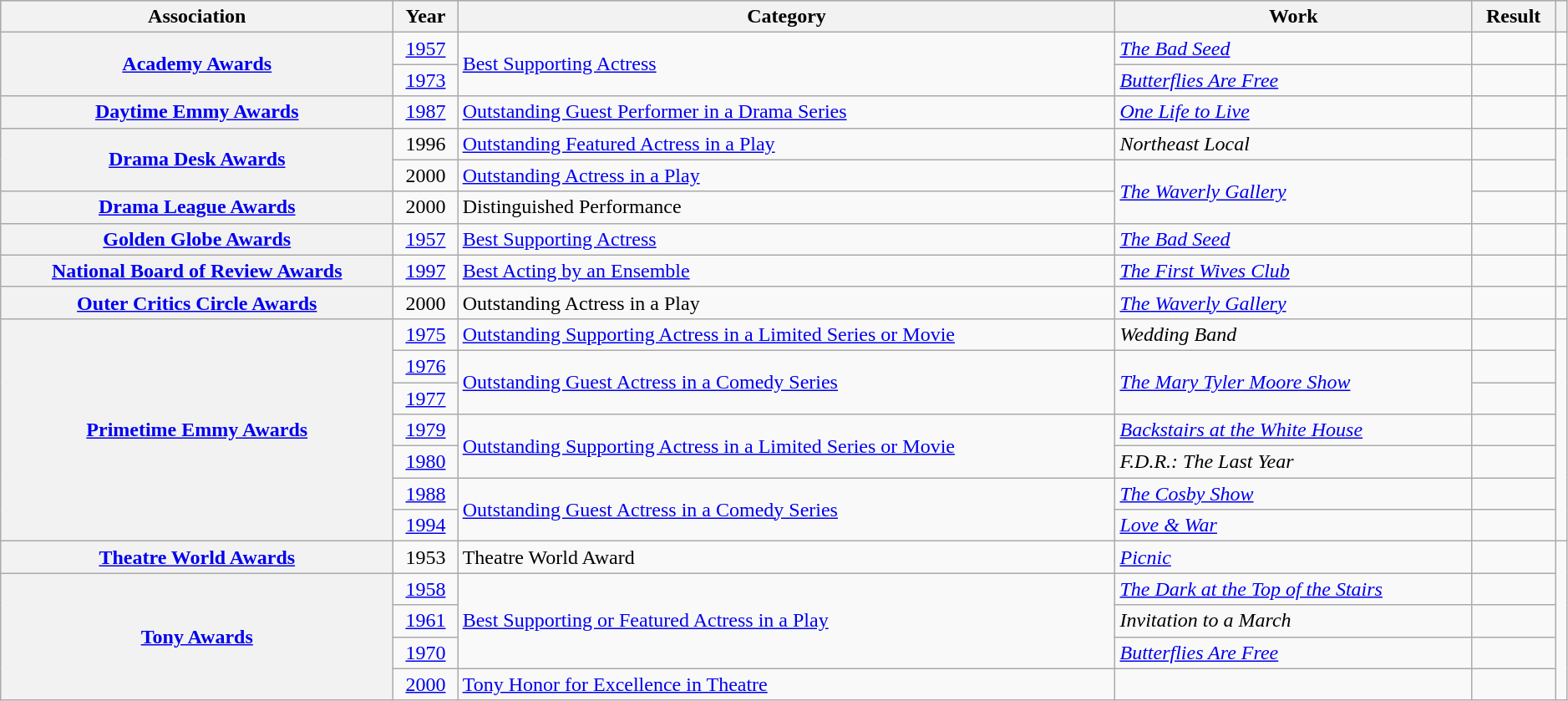<table class="wikitable sortable plainrowheaders" style="width: 99%;">
<tr style="background:#ccc; text-align:center;">
<th scope="col">Association</th>
<th scope="col">Year</th>
<th scope="col">Category</th>
<th scope="col">Work</th>
<th scope="col">Result</th>
<th scope="col"></th>
</tr>
<tr>
<th scope="row" rowspan="2"><a href='#'>Academy Awards</a></th>
<td align="center"><a href='#'>1957</a></td>
<td rowspan="2"><a href='#'>Best Supporting Actress</a></td>
<td><em><a href='#'>The Bad Seed</a></em></td>
<td></td>
<td align="center"></td>
</tr>
<tr>
<td align="center"><a href='#'>1973</a></td>
<td><em><a href='#'>Butterflies Are Free</a></em></td>
<td></td>
<td align="center"></td>
</tr>
<tr>
<th scope="row"><a href='#'>Daytime Emmy Awards</a></th>
<td align="center"><a href='#'>1987</a></td>
<td><a href='#'>Outstanding Guest Performer in a Drama Series</a></td>
<td><em><a href='#'>One Life to Live</a></em></td>
<td></td>
<td align="center"></td>
</tr>
<tr>
<th scope="row" rowspan="2"><a href='#'>Drama Desk Awards</a></th>
<td align="center">1996</td>
<td><a href='#'>Outstanding Featured Actress in a Play</a></td>
<td><em>Northeast Local</em></td>
<td></td>
<td align="center" rowspan="2"></td>
</tr>
<tr>
<td align="center">2000</td>
<td><a href='#'>Outstanding Actress in a Play</a></td>
<td rowspan="2"><em><a href='#'>The Waverly Gallery</a></em></td>
<td></td>
</tr>
<tr>
<th scope="row"><a href='#'>Drama League Awards</a></th>
<td align="center">2000</td>
<td>Distinguished Performance</td>
<td></td>
<td align="center"></td>
</tr>
<tr>
<th scope="row"><a href='#'>Golden Globe Awards</a></th>
<td align="center"><a href='#'>1957</a></td>
<td><a href='#'>Best Supporting Actress</a></td>
<td><em><a href='#'>The Bad Seed</a></em></td>
<td></td>
<td align="center"></td>
</tr>
<tr>
<th scope="row"><a href='#'>National Board of Review Awards</a></th>
<td align="center"><a href='#'>1997</a></td>
<td><a href='#'>Best Acting by an Ensemble</a></td>
<td><em><a href='#'>The First Wives Club</a></em></td>
<td></td>
<td align="center"></td>
</tr>
<tr>
<th scope="row"><a href='#'>Outer Critics Circle Awards</a></th>
<td align="center">2000</td>
<td>Outstanding Actress in a Play</td>
<td><em><a href='#'>The Waverly Gallery</a></em></td>
<td></td>
<td align="center"></td>
</tr>
<tr>
<th scope="row" rowspan="7"><a href='#'>Primetime Emmy Awards</a></th>
<td align="center"><a href='#'>1975</a></td>
<td><a href='#'>Outstanding Supporting Actress in a Limited Series or Movie</a></td>
<td><em>Wedding Band</em></td>
<td></td>
<td align="center" rowspan="7"></td>
</tr>
<tr>
<td align="center"><a href='#'>1976</a></td>
<td rowspan="2"><a href='#'>Outstanding Guest Actress in a Comedy Series</a></td>
<td rowspan="2"><em><a href='#'>The Mary Tyler Moore Show</a></em></td>
<td></td>
</tr>
<tr>
<td align="center"><a href='#'>1977</a></td>
<td></td>
</tr>
<tr>
<td align="center"><a href='#'>1979</a></td>
<td rowspan="2"><a href='#'>Outstanding Supporting Actress in a Limited Series or Movie</a></td>
<td><em><a href='#'>Backstairs at the White House</a></em></td>
<td></td>
</tr>
<tr>
<td align="center"><a href='#'>1980</a></td>
<td><em>F.D.R.: The Last Year</em></td>
<td></td>
</tr>
<tr>
<td align="center"><a href='#'>1988</a></td>
<td rowspan="2"><a href='#'>Outstanding Guest Actress in a Comedy Series</a></td>
<td><em><a href='#'>The Cosby Show</a></em></td>
<td></td>
</tr>
<tr>
<td align="center"><a href='#'>1994</a></td>
<td><em><a href='#'>Love & War</a></em></td>
<td></td>
</tr>
<tr>
<th scope="row"><a href='#'>Theatre World Awards</a></th>
<td align="center">1953</td>
<td>Theatre World Award</td>
<td><em><a href='#'>Picnic</a></em></td>
<td></td>
<td align="center" rowspan="5"></td>
</tr>
<tr>
<th scope="row" rowspan="4"><a href='#'>Tony Awards</a></th>
<td align="center"><a href='#'>1958</a></td>
<td rowspan="3"><a href='#'>Best Supporting or Featured Actress in a Play</a></td>
<td><em><a href='#'>The Dark at the Top of the Stairs</a></em></td>
<td></td>
</tr>
<tr>
<td align="center"><a href='#'>1961</a></td>
<td><em>Invitation to a March</em></td>
<td></td>
</tr>
<tr>
<td align="center"><a href='#'>1970</a></td>
<td><em><a href='#'>Butterflies Are Free</a></em></td>
<td></td>
</tr>
<tr>
<td align="center"><a href='#'>2000</a></td>
<td><a href='#'>Tony Honor for Excellence in Theatre</a></td>
<td></td>
<td></td>
</tr>
</table>
